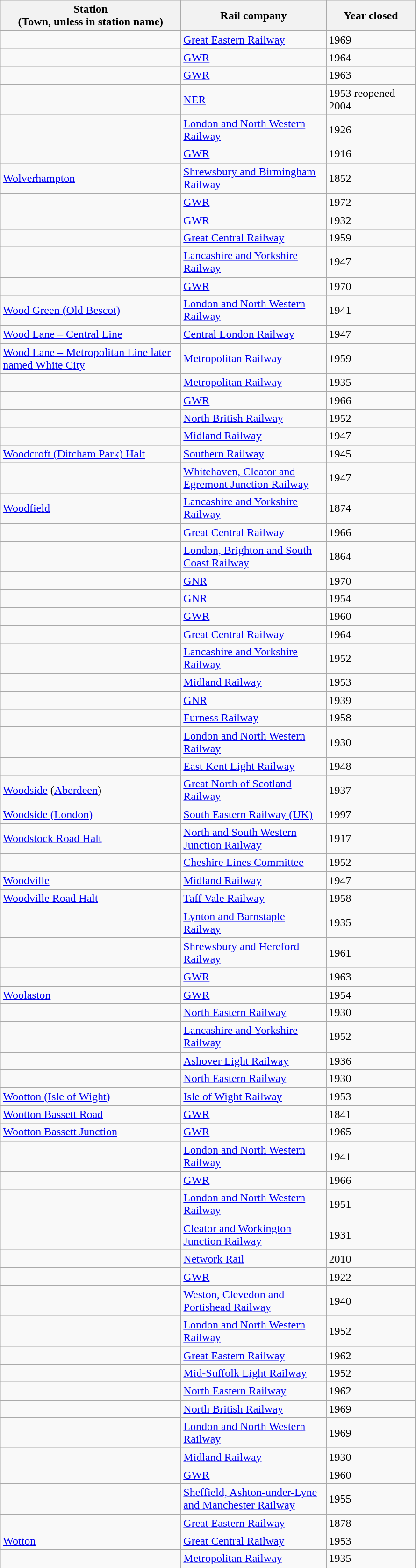<table class="wikitable sortable">
<tr>
<th style="width:250px">Station<br>(Town, unless in station name)</th>
<th style="width:200px">Rail company</th>
<th style="width:120px">Year closed</th>
</tr>
<tr>
<td></td>
<td><a href='#'>Great Eastern Railway</a></td>
<td>1969</td>
</tr>
<tr>
<td></td>
<td><a href='#'>GWR</a></td>
<td>1964</td>
</tr>
<tr>
<td></td>
<td><a href='#'>GWR</a></td>
<td>1963</td>
</tr>
<tr>
<td></td>
<td><a href='#'>NER</a></td>
<td>1953 reopened 2004</td>
</tr>
<tr>
<td></td>
<td><a href='#'>London and North Western Railway</a></td>
<td>1926</td>
</tr>
<tr>
<td></td>
<td><a href='#'>GWR</a></td>
<td>1916</td>
</tr>
<tr>
<td><a href='#'>Wolverhampton</a></td>
<td><a href='#'>Shrewsbury and Birmingham Railway</a></td>
<td>1852</td>
</tr>
<tr>
<td></td>
<td><a href='#'>GWR</a></td>
<td>1972</td>
</tr>
<tr>
<td></td>
<td><a href='#'>GWR</a></td>
<td>1932</td>
</tr>
<tr>
<td></td>
<td><a href='#'>Great Central Railway</a></td>
<td>1959</td>
</tr>
<tr>
<td></td>
<td><a href='#'>Lancashire and Yorkshire Railway</a></td>
<td>1947</td>
</tr>
<tr>
<td></td>
<td><a href='#'>GWR</a></td>
<td>1970</td>
</tr>
<tr>
<td><a href='#'>Wood Green (Old Bescot)</a></td>
<td><a href='#'>London and North Western Railway</a></td>
<td>1941</td>
</tr>
<tr>
<td><a href='#'>Wood Lane – Central Line</a></td>
<td><a href='#'>Central London Railway</a></td>
<td>1947</td>
</tr>
<tr>
<td><a href='#'>Wood Lane – Metropolitan Line later named White City</a></td>
<td><a href='#'>Metropolitan Railway</a></td>
<td>1959</td>
</tr>
<tr>
<td></td>
<td><a href='#'>Metropolitan Railway</a></td>
<td>1935</td>
</tr>
<tr>
<td></td>
<td><a href='#'>GWR</a></td>
<td>1966</td>
</tr>
<tr>
<td></td>
<td><a href='#'>North British Railway</a></td>
<td>1952</td>
</tr>
<tr>
<td></td>
<td><a href='#'>Midland Railway</a></td>
<td>1947</td>
</tr>
<tr>
<td><a href='#'>Woodcroft (Ditcham Park) Halt</a></td>
<td><a href='#'>Southern Railway</a></td>
<td>1945</td>
</tr>
<tr>
<td></td>
<td><a href='#'>Whitehaven, Cleator and Egremont Junction Railway</a></td>
<td>1947</td>
</tr>
<tr>
<td><a href='#'>Woodfield</a></td>
<td><a href='#'>Lancashire and Yorkshire Railway</a></td>
<td>1874</td>
</tr>
<tr>
<td></td>
<td><a href='#'>Great Central Railway</a></td>
<td>1966</td>
</tr>
<tr>
<td></td>
<td><a href='#'>London, Brighton and South Coast Railway</a></td>
<td>1864</td>
</tr>
<tr>
<td></td>
<td><a href='#'>GNR</a></td>
<td>1970</td>
</tr>
<tr>
<td></td>
<td><a href='#'>GNR</a></td>
<td>1954</td>
</tr>
<tr>
<td></td>
<td><a href='#'>GWR</a></td>
<td>1960</td>
</tr>
<tr>
<td></td>
<td><a href='#'>Great Central Railway</a></td>
<td>1964</td>
</tr>
<tr>
<td></td>
<td><a href='#'>Lancashire and Yorkshire Railway</a></td>
<td>1952</td>
</tr>
<tr>
<td></td>
<td><a href='#'>Midland Railway</a></td>
<td>1953</td>
</tr>
<tr>
<td></td>
<td><a href='#'>GNR</a></td>
<td>1939</td>
</tr>
<tr>
<td></td>
<td><a href='#'>Furness Railway</a></td>
<td>1958</td>
</tr>
<tr>
<td></td>
<td><a href='#'>London and North Western Railway</a></td>
<td>1930</td>
</tr>
<tr>
<td></td>
<td><a href='#'>East Kent Light Railway</a></td>
<td>1948</td>
</tr>
<tr>
<td><a href='#'>Woodside</a> (<a href='#'>Aberdeen</a>)</td>
<td><a href='#'>Great North of Scotland Railway</a></td>
<td>1937</td>
</tr>
<tr>
<td><a href='#'>Woodside (London)</a></td>
<td><a href='#'>South Eastern Railway (UK)</a></td>
<td>1997</td>
</tr>
<tr>
<td><a href='#'>Woodstock Road Halt</a></td>
<td><a href='#'>North and South Western Junction Railway</a></td>
<td>1917</td>
</tr>
<tr>
<td></td>
<td><a href='#'>Cheshire Lines Committee</a></td>
<td>1952</td>
</tr>
<tr>
<td><a href='#'>Woodville</a></td>
<td><a href='#'>Midland Railway</a></td>
<td>1947</td>
</tr>
<tr>
<td><a href='#'>Woodville Road Halt</a></td>
<td><a href='#'>Taff Vale Railway</a></td>
<td>1958</td>
</tr>
<tr>
<td></td>
<td><a href='#'>Lynton and Barnstaple Railway</a></td>
<td>1935</td>
</tr>
<tr>
<td></td>
<td><a href='#'>Shrewsbury and Hereford Railway</a></td>
<td>1961</td>
</tr>
<tr>
<td></td>
<td><a href='#'>GWR</a></td>
<td>1963</td>
</tr>
<tr>
<td><a href='#'>Woolaston</a></td>
<td><a href='#'>GWR</a></td>
<td>1954</td>
</tr>
<tr>
<td></td>
<td><a href='#'>North Eastern Railway</a></td>
<td>1930</td>
</tr>
<tr>
<td></td>
<td><a href='#'>Lancashire and Yorkshire Railway</a></td>
<td>1952</td>
</tr>
<tr>
<td></td>
<td><a href='#'>Ashover Light Railway</a></td>
<td>1936</td>
</tr>
<tr>
<td></td>
<td><a href='#'>North Eastern Railway</a></td>
<td>1930</td>
</tr>
<tr>
<td><a href='#'>Wootton (Isle of Wight)</a></td>
<td><a href='#'>Isle of Wight Railway</a></td>
<td>1953</td>
</tr>
<tr>
<td><a href='#'>Wootton Bassett Road</a></td>
<td><a href='#'>GWR</a></td>
<td>1841</td>
</tr>
<tr>
<td><a href='#'>Wootton Bassett Junction</a></td>
<td><a href='#'>GWR</a></td>
<td>1965</td>
</tr>
<tr>
<td></td>
<td><a href='#'>London and North Western Railway</a></td>
<td>1941</td>
</tr>
<tr>
<td></td>
<td><a href='#'>GWR</a></td>
<td>1966</td>
</tr>
<tr>
<td></td>
<td><a href='#'>London and North Western Railway</a></td>
<td>1951</td>
</tr>
<tr>
<td></td>
<td><a href='#'>Cleator and Workington Junction Railway</a></td>
<td>1931</td>
</tr>
<tr>
<td></td>
<td><a href='#'>Network Rail</a></td>
<td>2010</td>
</tr>
<tr>
<td></td>
<td><a href='#'>GWR</a></td>
<td>1922</td>
</tr>
<tr>
<td></td>
<td><a href='#'>Weston, Clevedon and Portishead Railway</a></td>
<td>1940</td>
</tr>
<tr>
<td></td>
<td><a href='#'>London and North Western Railway</a></td>
<td>1952</td>
</tr>
<tr>
<td></td>
<td><a href='#'>Great Eastern Railway</a></td>
<td>1962</td>
</tr>
<tr>
<td></td>
<td><a href='#'>Mid-Suffolk Light Railway</a></td>
<td>1952</td>
</tr>
<tr>
<td></td>
<td><a href='#'>North Eastern Railway</a></td>
<td>1962</td>
</tr>
<tr>
<td></td>
<td><a href='#'>North British Railway</a></td>
<td>1969</td>
</tr>
<tr>
<td></td>
<td><a href='#'>London and North Western Railway</a></td>
<td>1969</td>
</tr>
<tr>
<td></td>
<td><a href='#'>Midland Railway</a></td>
<td>1930</td>
</tr>
<tr>
<td></td>
<td><a href='#'>GWR</a></td>
<td>1960</td>
</tr>
<tr>
<td></td>
<td><a href='#'>Sheffield, Ashton-under-Lyne and Manchester Railway</a></td>
<td>1955</td>
</tr>
<tr>
<td></td>
<td><a href='#'>Great Eastern Railway</a></td>
<td>1878</td>
</tr>
<tr>
<td><a href='#'>Wotton</a></td>
<td><a href='#'>Great Central Railway</a></td>
<td>1953</td>
</tr>
<tr>
<td></td>
<td><a href='#'>Metropolitan Railway</a></td>
<td>1935</td>
</tr>
</table>
